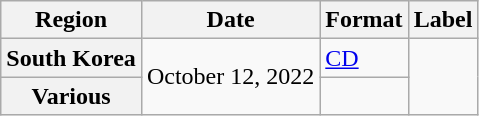<table class="wikitable plainrowheaders">
<tr>
<th scope="col">Region</th>
<th scope="col">Date</th>
<th scope="col">Format</th>
<th scope="col">Label</th>
</tr>
<tr>
<th scope="row">South Korea</th>
<td rowspan="2">October 12, 2022</td>
<td><a href='#'>CD</a></td>
<td rowspan="2"></td>
</tr>
<tr>
<th scope="row">Various </th>
<td></td>
</tr>
</table>
